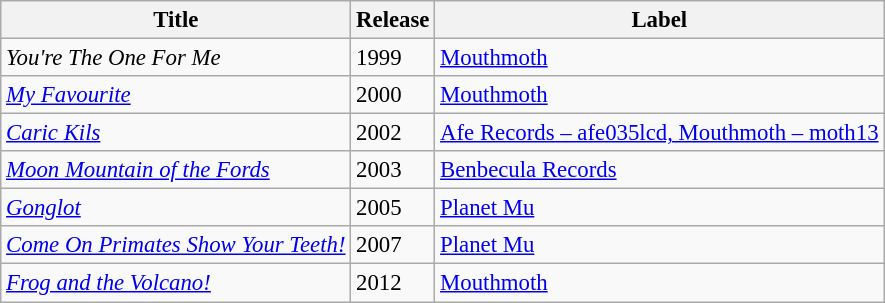<table class="wikitable sortable" style="font-size: 95%;">
<tr>
<th align="left">Title</th>
<th align="left">Release</th>
<th align="left">Label</th>
</tr>
<tr>
<td align="left"><em>You're The One For Me</em></td>
<td align="left">1999</td>
<td align="left"><a href='#'>Mouthmoth</a></td>
</tr>
<tr>
<td align="left"><em><a href='#'>My Favourite</a></em></td>
<td align="left">2000</td>
<td align="left"><a href='#'>Mouthmoth</a></td>
</tr>
<tr>
<td align="left"><em><a href='#'>Caric Kils</a></em></td>
<td align="left">2002</td>
<td align="left"><a href='#'>Afe Records – afe035lcd, Mouthmoth – moth13</a></td>
</tr>
<tr>
<td align="left"><em><a href='#'>Moon Mountain of the Fords</a></em></td>
<td align="left">2003</td>
<td align="left"><a href='#'>Benbecula Records</a></td>
</tr>
<tr>
<td align="left"><em><a href='#'>Gonglot</a></em></td>
<td align="left">2005</td>
<td align="left"><a href='#'>Planet Mu</a></td>
</tr>
<tr>
<td align="left"><em><a href='#'>Come On Primates Show Your Teeth!</a></em></td>
<td align="left">2007</td>
<td align="left"><a href='#'>Planet Mu</a></td>
</tr>
<tr>
<td align="left"><em><a href='#'>Frog and the Volcano!</a></em></td>
<td align="left">2012</td>
<td align="left"><a href='#'>Mouthmoth</a></td>
</tr>
</table>
